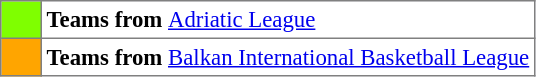<table bgcolor="#f7f8ff" cellpadding="3" cellspacing="0" border="1" style="font-size: 95%; border: gray solid 1px; border-collapse: collapse;text-align:center;">
<tr>
<td style="background: #7fff00;" width="20"></td>
<td bgcolor="#ffffff" align="left"><strong>Teams from </strong> <a href='#'>Adriatic League</a></td>
</tr>
<tr>
<td style="background: orange;" width="20"></td>
<td bgcolor="#ffffff" align="left"><strong>Teams from </strong> <a href='#'>Balkan International Basketball League</a></td>
</tr>
</table>
